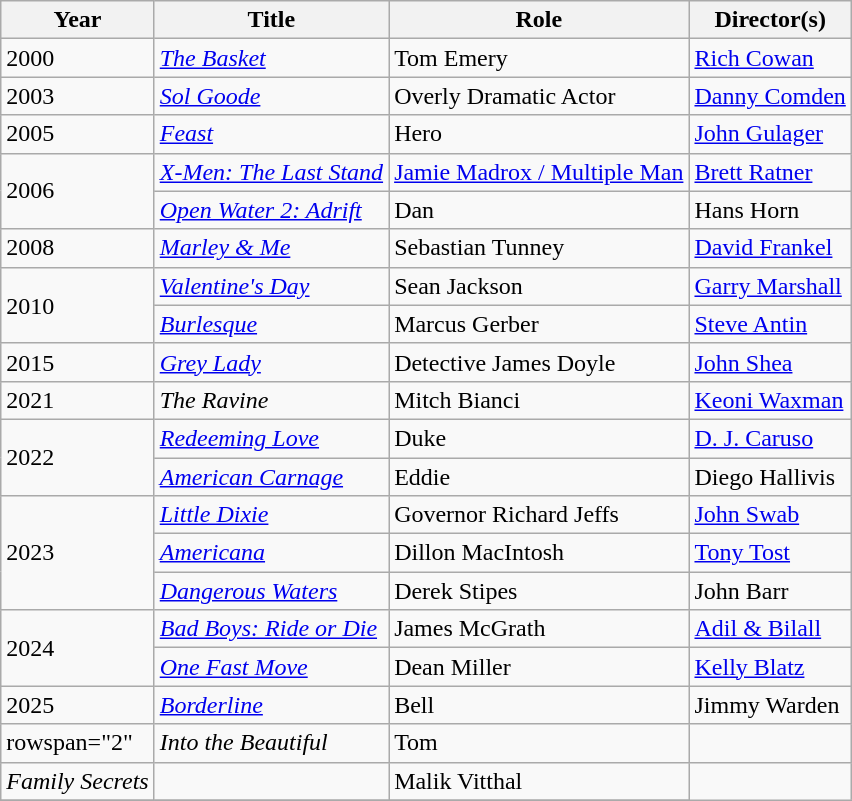<table class="wikitable sortable">
<tr>
<th>Year</th>
<th>Title</th>
<th>Role</th>
<th>Director(s)</th>
</tr>
<tr>
<td>2000</td>
<td><em><a href='#'>The Basket</a></em></td>
<td>Tom Emery</td>
<td><a href='#'>Rich Cowan</a></td>
</tr>
<tr>
<td>2003</td>
<td><em><a href='#'>Sol Goode</a></em></td>
<td>Overly Dramatic Actor</td>
<td><a href='#'>Danny Comden</a></td>
</tr>
<tr>
<td>2005</td>
<td><em><a href='#'>Feast</a></em></td>
<td>Hero</td>
<td><a href='#'>John Gulager</a></td>
</tr>
<tr>
<td rowspan=2>2006</td>
<td><em><a href='#'>X-Men: The Last Stand</a></em></td>
<td><a href='#'>Jamie Madrox / Multiple Man</a></td>
<td><a href='#'>Brett Ratner</a></td>
</tr>
<tr>
<td><em><a href='#'>Open Water 2: Adrift</a></em></td>
<td>Dan</td>
<td>Hans Horn</td>
</tr>
<tr>
<td>2008</td>
<td><em><a href='#'>Marley & Me</a></em></td>
<td>Sebastian Tunney</td>
<td><a href='#'>David Frankel</a></td>
</tr>
<tr>
<td rowspan=2>2010</td>
<td><em><a href='#'>Valentine's Day</a></em></td>
<td>Sean Jackson</td>
<td><a href='#'>Garry Marshall</a></td>
</tr>
<tr>
<td><em><a href='#'>Burlesque</a></em></td>
<td>Marcus Gerber</td>
<td><a href='#'>Steve Antin</a></td>
</tr>
<tr>
<td>2015</td>
<td><em><a href='#'>Grey Lady</a></em></td>
<td>Detective James Doyle</td>
<td><a href='#'>John Shea</a></td>
</tr>
<tr>
<td>2021</td>
<td><em>The Ravine</em></td>
<td>Mitch Bianci</td>
<td><a href='#'>Keoni Waxman</a></td>
</tr>
<tr>
<td rowspan="2">2022</td>
<td><em><a href='#'>Redeeming Love</a></em></td>
<td>Duke</td>
<td><a href='#'>D. J. Caruso</a></td>
</tr>
<tr>
<td><em><a href='#'>American Carnage</a></em></td>
<td>Eddie</td>
<td>Diego Hallivis</td>
</tr>
<tr>
<td rowspan="3">2023</td>
<td><em><a href='#'>Little Dixie</a></em></td>
<td>Governor Richard Jeffs</td>
<td><a href='#'>John Swab</a></td>
</tr>
<tr>
<td><em><a href='#'>Americana</a></em></td>
<td>Dillon MacIntosh</td>
<td><a href='#'>Tony Tost</a></td>
</tr>
<tr>
<td><em><a href='#'>Dangerous Waters</a></em></td>
<td>Derek Stipes</td>
<td>John Barr</td>
</tr>
<tr>
<td rowspan=2>2024</td>
<td><em><a href='#'>Bad Boys: Ride or Die</a></em></td>
<td>James McGrath</td>
<td><a href='#'>Adil & Bilall</a></td>
</tr>
<tr>
<td><em><a href='#'>One Fast Move</a></em></td>
<td>Dean Miller</td>
<td><a href='#'>Kelly Blatz</a></td>
</tr>
<tr>
<td>2025</td>
<td><em><a href='#'>Borderline</a></em></td>
<td>Bell</td>
<td>Jimmy Warden</td>
</tr>
<tr>
<td>rowspan="2" </td>
<td><em>Into the Beautiful</em></td>
<td>Tom</td>
<td></td>
</tr>
<tr>
<td><em>Family Secrets</em></td>
<td></td>
<td>Malik Vitthal</td>
</tr>
<tr>
</tr>
</table>
